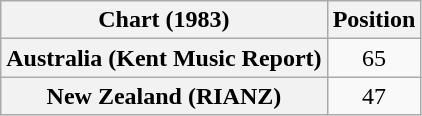<table class="wikitable plainrowheaders" style="text-align:center">
<tr>
<th>Chart (1983)</th>
<th>Position</th>
</tr>
<tr>
<th scope="row">Australia (Kent Music Report)</th>
<td>65</td>
</tr>
<tr>
<th scope="row">New Zealand (RIANZ)</th>
<td>47</td>
</tr>
</table>
